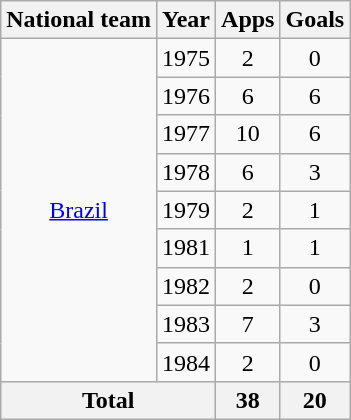<table class="wikitable" style="text-align:center">
<tr>
<th>National team</th>
<th>Year</th>
<th>Apps</th>
<th>Goals</th>
</tr>
<tr>
<td rowspan="9"><a href='#'>Brazil</a></td>
<td>1975</td>
<td>2</td>
<td>0</td>
</tr>
<tr>
<td>1976</td>
<td>6</td>
<td>6</td>
</tr>
<tr>
<td>1977</td>
<td>10</td>
<td>6</td>
</tr>
<tr>
<td>1978</td>
<td>6</td>
<td>3</td>
</tr>
<tr>
<td>1979</td>
<td>2</td>
<td>1</td>
</tr>
<tr>
<td>1981</td>
<td>1</td>
<td>1</td>
</tr>
<tr>
<td>1982</td>
<td>2</td>
<td>0</td>
</tr>
<tr>
<td>1983</td>
<td>7</td>
<td>3</td>
</tr>
<tr>
<td>1984</td>
<td>2</td>
<td>0</td>
</tr>
<tr>
<th colspan="2">Total</th>
<th>38</th>
<th>20</th>
</tr>
</table>
